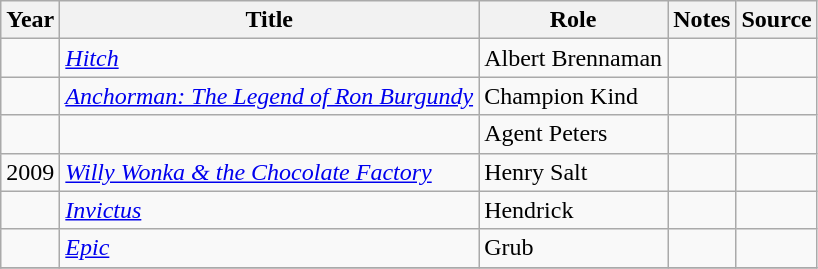<table class="wikitable sortable plainrowheaders">
<tr>
<th>Year</th>
<th>Title</th>
<th>Role</th>
<th class="unsortable">Notes</th>
<th class="unsortable">Source</th>
</tr>
<tr>
<td></td>
<td><em><a href='#'>Hitch</a></em></td>
<td>Albert Brennaman</td>
<td></td>
<td></td>
</tr>
<tr>
<td></td>
<td><em><a href='#'>Anchorman: The Legend of Ron Burgundy</a></em></td>
<td>Champion Kind</td>
<td></td>
<td></td>
</tr>
<tr>
<td></td>
<td><em></em></td>
<td>Agent Peters</td>
<td></td>
<td></td>
</tr>
<tr>
<td>2009</td>
<td><em><a href='#'>Willy Wonka & the Chocolate Factory</a></em></td>
<td>Henry Salt</td>
<td></td>
<td></td>
</tr>
<tr>
<td></td>
<td><em><a href='#'>Invictus</a></em></td>
<td>Hendrick</td>
<td></td>
<td></td>
</tr>
<tr>
<td></td>
<td><em><a href='#'>Epic</a></em></td>
<td>Grub</td>
<td></td>
<td></td>
</tr>
<tr>
</tr>
</table>
